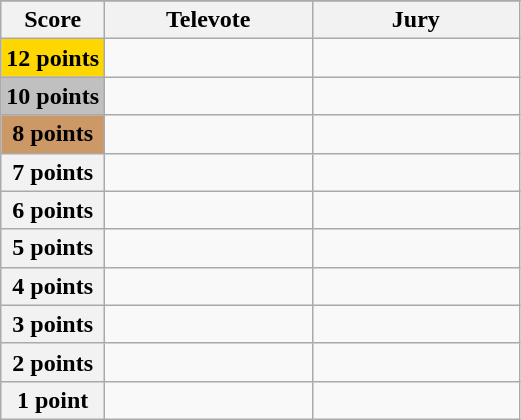<table class="wikitable">
<tr>
</tr>
<tr>
<th scope="col" width="20%">Score</th>
<th scope="col" width="40%">Televote</th>
<th scope="col" width="40%">Jury</th>
</tr>
<tr>
<th scope="row" style="background:gold">12 points</th>
<td></td>
<td></td>
</tr>
<tr>
<th scope="row" style="background:silver">10 points</th>
<td></td>
<td></td>
</tr>
<tr>
<th scope="row" style="background:#CC9966">8 points</th>
<td></td>
<td></td>
</tr>
<tr>
<th scope="row">7 points</th>
<td></td>
<td></td>
</tr>
<tr>
<th scope="row">6 points</th>
<td></td>
<td></td>
</tr>
<tr>
<th scope="row">5 points</th>
<td></td>
<td></td>
</tr>
<tr>
<th scope="row">4 points</th>
<td></td>
<td></td>
</tr>
<tr>
<th scope="row">3 points</th>
<td></td>
<td></td>
</tr>
<tr>
<th scope="row">2 points</th>
<td></td>
<td></td>
</tr>
<tr>
<th scope="row">1 point</th>
<td></td>
<td></td>
</tr>
</table>
